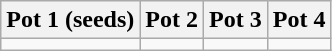<table class="wikitable">
<tr>
<th>Pot 1 (seeds)</th>
<th>Pot 2</th>
<th>Pot 3</th>
<th>Pot 4</th>
</tr>
<tr>
<td valign=top></td>
<td valign=top></td>
<td valign=top></td>
<td valign=top></td>
</tr>
</table>
